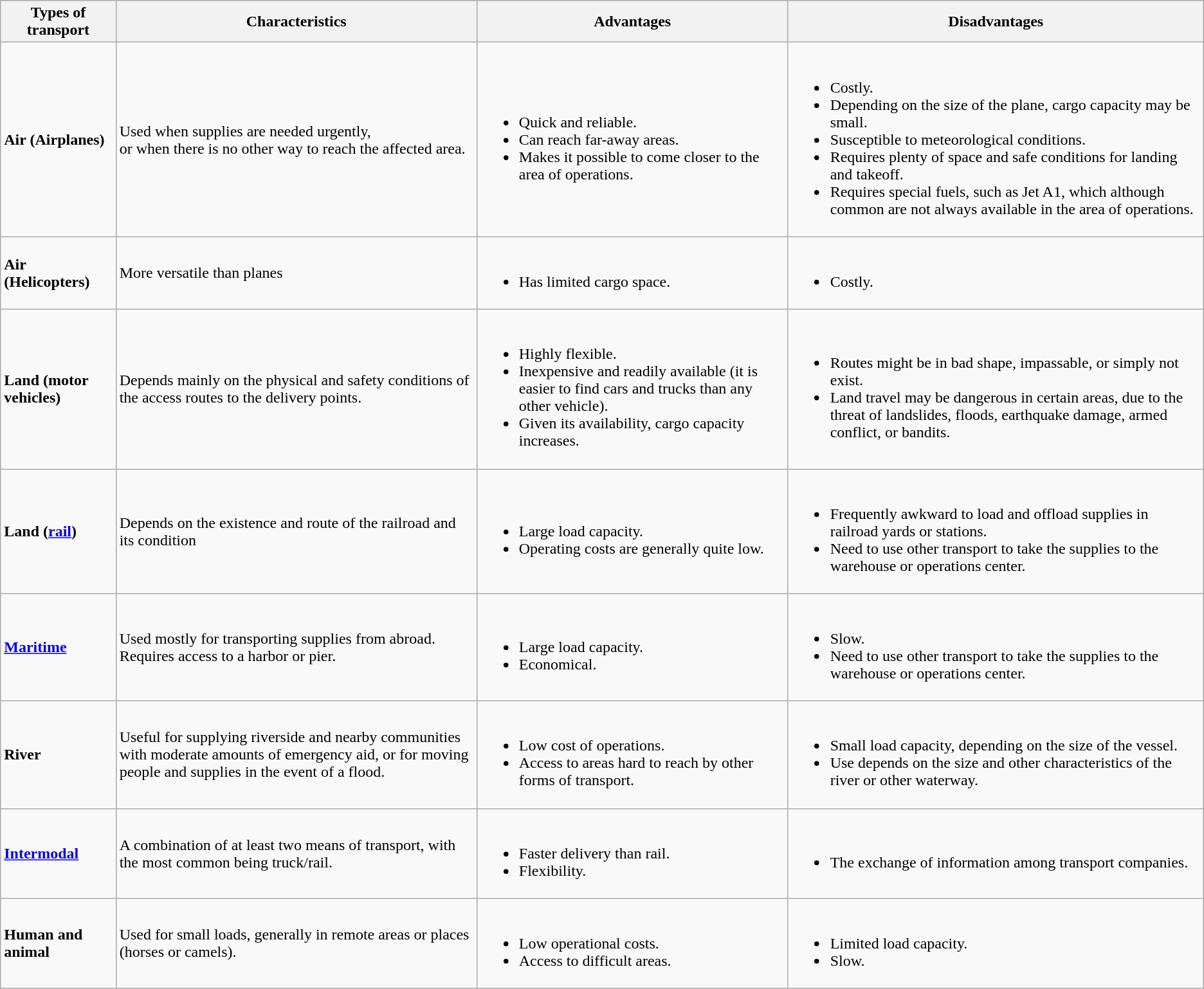<table class="wikitable">
<tr>
<th>Types of transport</th>
<th width=30%>Characteristics</th>
<th>Advantages</th>
<th>Disadvantages</th>
</tr>
<tr>
<td><strong>Air (Airplanes)</strong></td>
<td>Used when supplies are needed urgently,<br>or when there is no other way to reach the affected area.</td>
<td><br><ul><li>Quick and reliable.</li><li>Can reach far-away areas.</li><li>Makes it possible to come closer to the area of operations.</li></ul></td>
<td><br><ul><li>Costly.</li><li>Depending on the size of the plane, cargo capacity may be small.</li><li>Susceptible to meteorological conditions.</li><li>Requires plenty of space and safe conditions for landing and takeoff.</li><li>Requires special fuels, such as Jet A1, which although common are not always available in the area of operations.</li></ul></td>
</tr>
<tr>
<td><strong>Air (Helicopters)</strong></td>
<td>More versatile than planes</td>
<td><br><ul><li>Has limited cargo space.</li></ul></td>
<td><br><ul><li>Costly.</li></ul></td>
</tr>
<tr>
<td><strong>Land (motor vehicles)</strong></td>
<td>Depends mainly on the physical and safety conditions of the access routes to the delivery points.</td>
<td><br><ul><li>Highly flexible.</li><li>Inexpensive and readily available (it is easier to find cars and trucks than any other vehicle).</li><li>Given its availability, cargo capacity increases.</li></ul></td>
<td><br><ul><li>Routes might be in bad shape, impassable, or simply not exist.</li><li>Land travel may be dangerous in certain areas, due to the threat of landslides, floods, earthquake damage, armed conflict, or bandits.</li></ul></td>
</tr>
<tr>
<td><strong>Land (<a href='#'>rail</a>)</strong></td>
<td>Depends on the existence and route of the railroad and its condition</td>
<td><br><ul><li>Large load capacity.</li><li>Operating costs are generally quite low.</li></ul></td>
<td><br><ul><li>Frequently awkward to load and offload supplies in railroad yards or stations.</li><li>Need to use other transport to take the supplies to the warehouse or operations center.</li></ul></td>
</tr>
<tr>
<td><strong><a href='#'>Maritime</a></strong></td>
<td>Used mostly for transporting supplies from abroad. Requires access to a harbor or pier.</td>
<td><br><ul><li>Large load capacity.</li><li>Economical.</li></ul></td>
<td><br><ul><li>Slow.</li><li>Need to use other transport to take the supplies to the warehouse or operations center.</li></ul></td>
</tr>
<tr>
<td><strong>River</strong></td>
<td>Useful for supplying riverside and nearby communities with moderate amounts of emergency aid, or for moving people and supplies in the event of a flood.</td>
<td><br><ul><li>Low cost of operations.</li><li>Access to areas hard to reach by other forms of transport.</li></ul></td>
<td><br><ul><li>Small load capacity, depending on the size of the vessel.</li><li>Use depends on the size and other characteristics of the river or other waterway.</li></ul></td>
</tr>
<tr>
<td><strong><a href='#'>Intermodal</a></strong></td>
<td>A combination of at least two means of transport, with the most common being truck/rail.</td>
<td><br><ul><li>Faster delivery than rail.</li><li>Flexibility.</li></ul></td>
<td><br><ul><li>The exchange of information among transport companies.</li></ul></td>
</tr>
<tr>
<td><strong>Human and animal</strong></td>
<td>Used for small loads, generally in remote areas or places (horses or camels).</td>
<td><br><ul><li>Low operational costs.</li><li>Access to difficult areas.</li></ul></td>
<td><br><ul><li>Limited load capacity.</li><li>Slow.</li></ul></td>
</tr>
</table>
